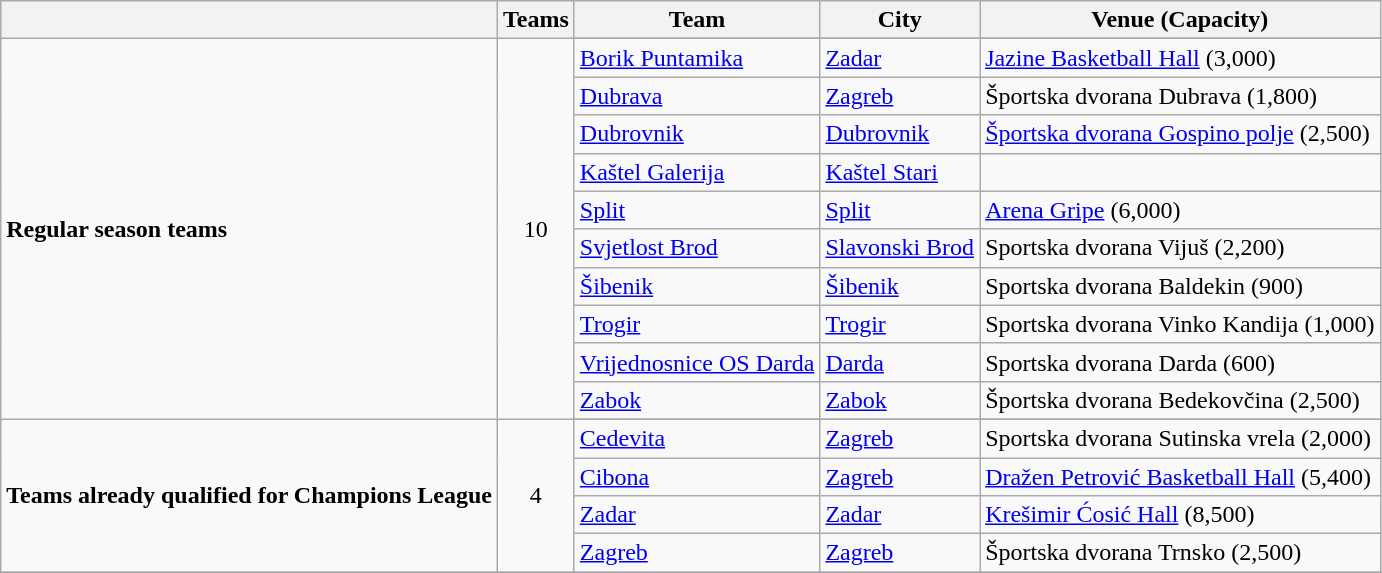<table class="wikitable">
<tr>
<th rowspan=1></th>
<th colspan=1>Teams</th>
<th rowspan=1>Team</th>
<th rowspan=1>City</th>
<th rowspan=1>Venue (Capacity)</th>
</tr>
<tr>
<td rowspan=11><strong>Regular season teams</strong></td>
<td align=center rowspan=11>10</td>
</tr>
<tr>
<td><a href='#'>Borik Puntamika</a></td>
<td><a href='#'>Zadar</a></td>
<td><a href='#'>Jazine Basketball Hall</a> (3,000)</td>
</tr>
<tr>
<td><a href='#'>Dubrava</a></td>
<td><a href='#'>Zagreb</a></td>
<td>Športska dvorana Dubrava (1,800)</td>
</tr>
<tr>
<td><a href='#'>Dubrovnik</a></td>
<td><a href='#'>Dubrovnik</a></td>
<td><a href='#'>Športska dvorana Gospino polje</a> (2,500)</td>
</tr>
<tr>
<td><a href='#'>Kaštel Galerija</a></td>
<td><a href='#'>Kaštel Stari</a></td>
<td></td>
</tr>
<tr>
<td><a href='#'>Split</a></td>
<td><a href='#'>Split</a></td>
<td><a href='#'>Arena Gripe</a> (6,000)</td>
</tr>
<tr>
<td><a href='#'>Svjetlost Brod</a></td>
<td><a href='#'>Slavonski Brod</a></td>
<td>Sportska dvorana Vijuš (2,200)</td>
</tr>
<tr>
<td><a href='#'>Šibenik</a></td>
<td><a href='#'>Šibenik</a></td>
<td>Sportska dvorana Baldekin (900)</td>
</tr>
<tr>
<td><a href='#'>Trogir</a></td>
<td><a href='#'>Trogir</a></td>
<td>Sportska dvorana Vinko Kandija (1,000)</td>
</tr>
<tr>
<td><a href='#'>Vrijednosnice OS Darda</a></td>
<td><a href='#'>Darda</a></td>
<td>Sportska dvorana Darda (600)</td>
</tr>
<tr>
<td><a href='#'>Zabok</a></td>
<td><a href='#'>Zabok</a></td>
<td>Športska dvorana Bedekovčina (2,500)</td>
</tr>
<tr>
<td rowspan=5><strong>Teams already qualified for Champions League</strong></td>
<td align=center rowspan=5>4</td>
</tr>
<tr>
<td><a href='#'>Cedevita</a></td>
<td><a href='#'>Zagreb</a></td>
<td>Sportska dvorana Sutinska vrela (2,000)</td>
</tr>
<tr>
<td><a href='#'>Cibona</a></td>
<td><a href='#'>Zagreb</a></td>
<td><a href='#'>Dražen Petrović Basketball Hall</a> (5,400)</td>
</tr>
<tr>
<td><a href='#'>Zadar</a></td>
<td><a href='#'>Zadar</a></td>
<td><a href='#'>Krešimir Ćosić Hall</a> (8,500)</td>
</tr>
<tr>
<td><a href='#'>Zagreb</a></td>
<td><a href='#'>Zagreb</a></td>
<td>Športska dvorana Trnsko (2,500)</td>
</tr>
<tr>
</tr>
</table>
